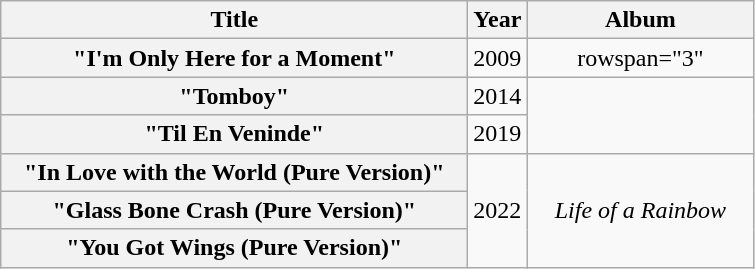<table class="wikitable plainrowheaders" style="text-align:center;">
<tr>
<th scope="col" style="width:19em;">Title</th>
<th scope="col" style="width:1em;">Year</th>
<th scope="col" style="width:9em;">Album</th>
</tr>
<tr>
<th scope="row">"I'm Only Here for a Moment"</th>
<td>2009</td>
<td>rowspan="3" </td>
</tr>
<tr>
<th scope="row">"Tomboy"</th>
<td>2014</td>
</tr>
<tr>
<th scope="row">"Til En Veninde"</th>
<td>2019</td>
</tr>
<tr>
<th scope="row">"In Love with the World (Pure Version)"</th>
<td rowspan="3">2022</td>
<td rowspan="3"><em>Life of a Rainbow</em></td>
</tr>
<tr>
<th scope="row">"Glass Bone Crash (Pure Version)"</th>
</tr>
<tr>
<th scope="row">"You Got Wings (Pure Version)"</th>
</tr>
</table>
